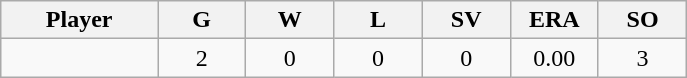<table class="wikitable sortable">
<tr>
<th bgcolor="#DDDDFF" width="16%">Player</th>
<th bgcolor="#DDDDFF" width="9%">G</th>
<th bgcolor="#DDDDFF" width="9%">W</th>
<th bgcolor="#DDDDFF" width="9%">L</th>
<th bgcolor="#DDDDFF" width="9%">SV</th>
<th bgcolor="#DDDDFF" width="9%">ERA</th>
<th bgcolor="#DDDDFF" width="9%">SO</th>
</tr>
<tr align="center">
<td></td>
<td>2</td>
<td>0</td>
<td>0</td>
<td>0</td>
<td>0.00</td>
<td>3</td>
</tr>
</table>
